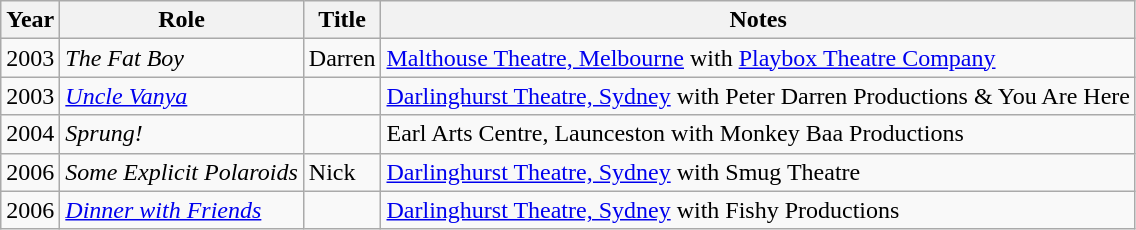<table class="wikitable">
<tr>
<th>Year</th>
<th>Role</th>
<th>Title</th>
<th>Notes</th>
</tr>
<tr>
<td>2003</td>
<td><em>The Fat Boy</em></td>
<td>Darren</td>
<td><a href='#'>Malthouse Theatre, Melbourne</a> with <a href='#'>Playbox Theatre Company</a></td>
</tr>
<tr>
<td>2003</td>
<td><em><a href='#'>Uncle Vanya</a></em></td>
<td></td>
<td><a href='#'>Darlinghurst Theatre, Sydney</a> with Peter Darren Productions & You Are Here</td>
</tr>
<tr>
<td>2004</td>
<td><em>Sprung!</em></td>
<td></td>
<td>Earl Arts Centre, Launceston with Monkey Baa Productions</td>
</tr>
<tr>
<td>2006</td>
<td><em>Some Explicit Polaroids</em></td>
<td>Nick</td>
<td><a href='#'>Darlinghurst Theatre, Sydney</a> with Smug Theatre</td>
</tr>
<tr>
<td>2006</td>
<td><em><a href='#'>Dinner with Friends</a></em></td>
<td></td>
<td><a href='#'>Darlinghurst Theatre, Sydney</a> with Fishy Productions</td>
</tr>
</table>
